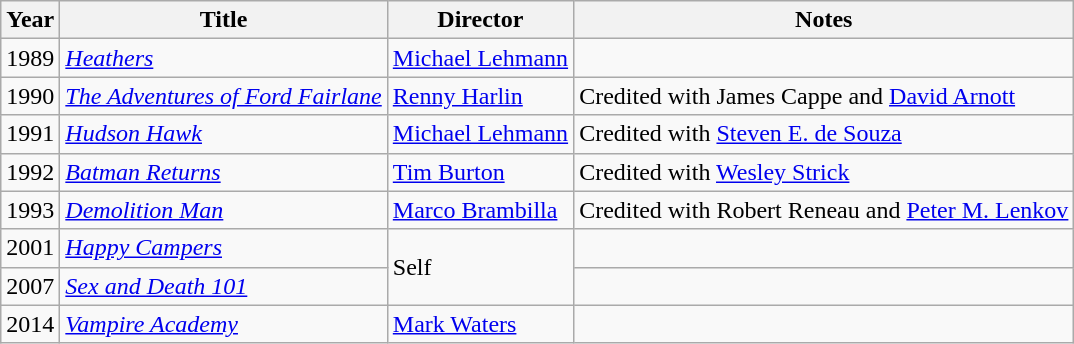<table class="wikitable">
<tr>
<th>Year</th>
<th>Title</th>
<th>Director</th>
<th>Notes</th>
</tr>
<tr>
<td>1989</td>
<td><em><a href='#'>Heathers</a></em></td>
<td><a href='#'>Michael Lehmann</a></td>
<td></td>
</tr>
<tr>
<td>1990</td>
<td><em><a href='#'>The Adventures of Ford Fairlane</a></em></td>
<td><a href='#'>Renny Harlin</a></td>
<td>Credited with James Cappe and <a href='#'>David Arnott</a></td>
</tr>
<tr>
<td>1991</td>
<td><em><a href='#'>Hudson Hawk</a></em></td>
<td><a href='#'>Michael Lehmann</a></td>
<td>Credited with <a href='#'>Steven E. de Souza</a></td>
</tr>
<tr>
<td>1992</td>
<td><em><a href='#'>Batman Returns</a></em></td>
<td><a href='#'>Tim Burton</a></td>
<td>Credited with <a href='#'>Wesley Strick</a></td>
</tr>
<tr>
<td>1993</td>
<td><em><a href='#'>Demolition Man</a></em></td>
<td><a href='#'>Marco Brambilla</a></td>
<td>Credited with Robert Reneau and <a href='#'>Peter M. Lenkov</a></td>
</tr>
<tr>
<td>2001</td>
<td><em><a href='#'>Happy Campers</a></em></td>
<td rowspan="2">Self</td>
<td></td>
</tr>
<tr>
<td>2007</td>
<td><em><a href='#'>Sex and Death 101</a></em></td>
<td></td>
</tr>
<tr>
<td>2014</td>
<td><em><a href='#'>Vampire Academy</a></em></td>
<td><a href='#'>Mark Waters</a></td>
<td></td>
</tr>
</table>
